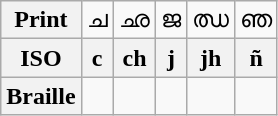<table class="wikitable Unicode" style="text-align:center;">
<tr>
<th>Print</th>
<td>ച</td>
<td>ഛ</td>
<td>ജ</td>
<td>ഝ</td>
<td>ഞ</td>
</tr>
<tr>
<th>ISO</th>
<th>c</th>
<th>ch</th>
<th>j</th>
<th>jh</th>
<th>ñ</th>
</tr>
<tr>
<th>Braille</th>
<td></td>
<td></td>
<td></td>
<td></td>
<td></td>
</tr>
</table>
